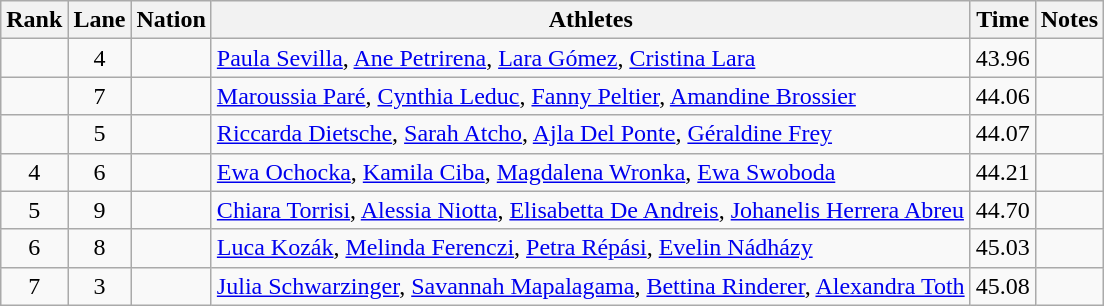<table class="wikitable sortable" style="text-align:center">
<tr>
<th>Rank</th>
<th>Lane</th>
<th>Nation</th>
<th>Athletes</th>
<th>Time</th>
<th>Notes</th>
</tr>
<tr>
<td></td>
<td>4</td>
<td align=left></td>
<td align=left><a href='#'>Paula Sevilla</a>, <a href='#'>Ane Petrirena</a>, <a href='#'>Lara Gómez</a>, <a href='#'>Cristina Lara</a></td>
<td>43.96</td>
<td></td>
</tr>
<tr>
<td></td>
<td>7</td>
<td align=left></td>
<td align=left><a href='#'>Maroussia Paré</a>, <a href='#'>Cynthia Leduc</a>, <a href='#'>Fanny Peltier</a>, <a href='#'>Amandine Brossier</a></td>
<td>44.06</td>
<td></td>
</tr>
<tr>
<td></td>
<td>5</td>
<td align=left></td>
<td align=left><a href='#'>Riccarda Dietsche</a>, <a href='#'>Sarah Atcho</a>, <a href='#'>Ajla Del Ponte</a>, <a href='#'>Géraldine Frey</a></td>
<td>44.07</td>
<td></td>
</tr>
<tr>
<td>4</td>
<td>6</td>
<td align=left></td>
<td align=left><a href='#'>Ewa Ochocka</a>, <a href='#'>Kamila Ciba</a>, <a href='#'>Magdalena Wronka</a>, <a href='#'>Ewa Swoboda</a></td>
<td>44.21</td>
<td></td>
</tr>
<tr>
<td>5</td>
<td>9</td>
<td align=left></td>
<td align=left><a href='#'>Chiara Torrisi</a>, <a href='#'>Alessia Niotta</a>, <a href='#'>Elisabetta De Andreis</a>, <a href='#'>Johanelis Herrera Abreu</a></td>
<td>44.70</td>
<td></td>
</tr>
<tr>
<td>6</td>
<td>8</td>
<td align=left></td>
<td align=left><a href='#'>Luca Kozák</a>, <a href='#'>Melinda Ferenczi</a>, <a href='#'>Petra Répási</a>, <a href='#'>Evelin Nádházy</a></td>
<td>45.03</td>
<td></td>
</tr>
<tr>
<td>7</td>
<td>3</td>
<td align=left></td>
<td align=left><a href='#'>Julia Schwarzinger</a>, <a href='#'>Savannah Mapalagama</a>, <a href='#'>Bettina Rinderer</a>, <a href='#'>Alexandra Toth</a></td>
<td>45.08</td>
<td></td>
</tr>
</table>
